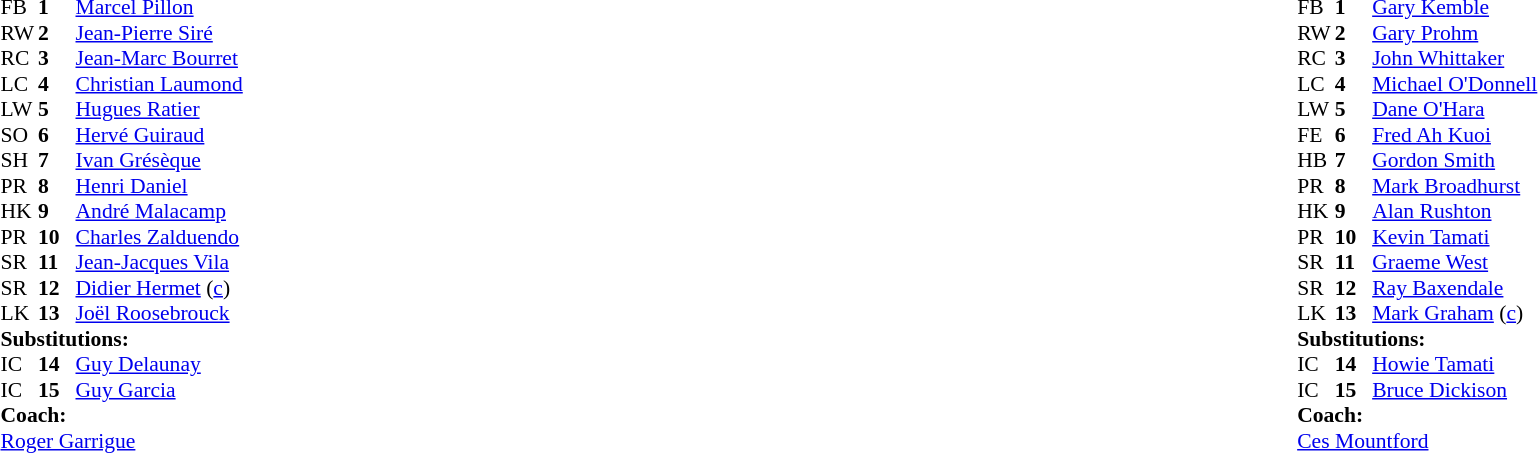<table width="100%">
<tr>
<td valign="top" width="50%"><br><table style="font-size: 90%" cellspacing="0" cellpadding="0">
<tr>
<th width="25"></th>
<th width="25"></th>
</tr>
<tr>
<td>FB</td>
<td><strong>1</strong></td>
<td><a href='#'>Marcel Pillon</a></td>
</tr>
<tr>
<td>RW</td>
<td><strong>2</strong></td>
<td><a href='#'>Jean-Pierre Siré</a></td>
</tr>
<tr>
<td>RC</td>
<td><strong>3</strong></td>
<td><a href='#'>Jean-Marc Bourret</a></td>
</tr>
<tr>
<td>LC</td>
<td><strong>4</strong></td>
<td><a href='#'>Christian Laumond</a></td>
</tr>
<tr>
<td>LW</td>
<td><strong>5</strong></td>
<td><a href='#'>Hugues Ratier</a></td>
</tr>
<tr>
<td>SO</td>
<td><strong>6</strong></td>
<td><a href='#'>Hervé Guiraud</a></td>
</tr>
<tr>
<td>SH</td>
<td><strong>7</strong></td>
<td><a href='#'>Ivan Grésèque</a></td>
</tr>
<tr>
<td>PR</td>
<td><strong>8</strong></td>
<td><a href='#'>Henri Daniel</a></td>
</tr>
<tr>
<td>HK</td>
<td><strong>9</strong></td>
<td><a href='#'>André Malacamp</a></td>
</tr>
<tr>
<td>PR</td>
<td><strong>10</strong></td>
<td><a href='#'>Charles Zalduendo</a></td>
</tr>
<tr>
<td>SR</td>
<td><strong>11</strong></td>
<td><a href='#'>Jean-Jacques Vila</a></td>
</tr>
<tr>
<td>SR</td>
<td><strong>12</strong></td>
<td><a href='#'>Didier Hermet</a> (<a href='#'>c</a>)</td>
</tr>
<tr>
<td>LK</td>
<td><strong>13</strong></td>
<td><a href='#'>Joël Roosebrouck</a></td>
</tr>
<tr>
<td colspan=3><strong>Substitutions:</strong></td>
</tr>
<tr>
<td>IC</td>
<td><strong>14</strong></td>
<td><a href='#'>Guy Delaunay</a></td>
</tr>
<tr>
<td>IC</td>
<td><strong>15</strong></td>
<td><a href='#'>Guy Garcia</a></td>
</tr>
<tr>
<td colspan=3><strong>Coach:</strong></td>
</tr>
<tr>
<td colspan="4"> <a href='#'>Roger Garrigue</a></td>
</tr>
</table>
</td>
<td valign="top" width="50%"><br><table style="font-size: 90%" cellspacing="0" cellpadding="0" align="center">
<tr>
<th width="25"></th>
<th width="25"></th>
</tr>
<tr>
<td>FB</td>
<td><strong>1</strong></td>
<td><a href='#'>Gary Kemble</a></td>
</tr>
<tr>
<td>RW</td>
<td><strong>2</strong></td>
<td><a href='#'>Gary Prohm</a></td>
</tr>
<tr>
<td>RC</td>
<td><strong>3</strong></td>
<td><a href='#'>John Whittaker</a></td>
</tr>
<tr>
<td>LC</td>
<td><strong>4</strong></td>
<td><a href='#'>Michael O'Donnell</a></td>
</tr>
<tr>
<td>LW</td>
<td><strong>5</strong></td>
<td><a href='#'>Dane O'Hara</a></td>
</tr>
<tr>
<td>FE</td>
<td><strong>6</strong></td>
<td><a href='#'>Fred Ah Kuoi</a></td>
</tr>
<tr>
<td>HB</td>
<td><strong>7</strong></td>
<td><a href='#'>Gordon Smith</a></td>
</tr>
<tr>
<td>PR</td>
<td><strong>8</strong></td>
<td><a href='#'>Mark Broadhurst</a></td>
</tr>
<tr>
<td>HK</td>
<td><strong>9</strong></td>
<td><a href='#'>Alan Rushton</a></td>
</tr>
<tr>
<td>PR</td>
<td><strong>10</strong></td>
<td><a href='#'>Kevin Tamati</a></td>
</tr>
<tr>
<td>SR</td>
<td><strong>11</strong></td>
<td><a href='#'>Graeme West</a></td>
</tr>
<tr>
<td>SR</td>
<td><strong>12</strong></td>
<td><a href='#'>Ray Baxendale</a></td>
</tr>
<tr>
<td>LK</td>
<td><strong>13</strong></td>
<td><a href='#'>Mark Graham</a> (<a href='#'>c</a>)</td>
</tr>
<tr>
<td colspan=3><strong>Substitutions:</strong></td>
</tr>
<tr>
<td>IC</td>
<td><strong>14</strong></td>
<td><a href='#'>Howie Tamati</a></td>
</tr>
<tr>
<td>IC</td>
<td><strong>15</strong></td>
<td><a href='#'>Bruce Dickison</a></td>
</tr>
<tr>
<td colspan=3><strong>Coach:</strong></td>
</tr>
<tr>
<td colspan="4"> <a href='#'>Ces Mountford</a></td>
</tr>
</table>
</td>
</tr>
</table>
